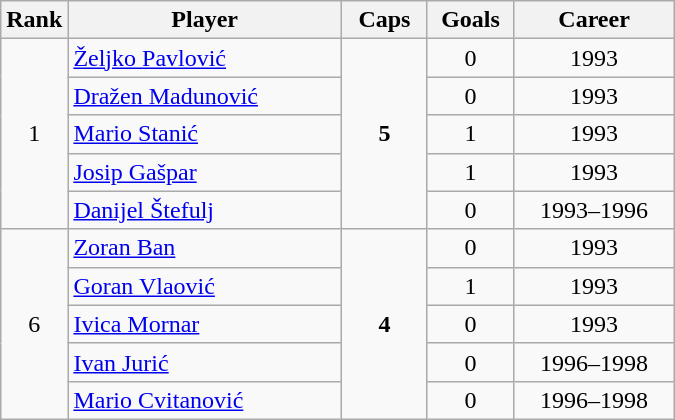<table class="wikitable sortable" style="text-align: center;">
<tr>
<th width=30px>Rank</th>
<th class="unsortable" style="width:175px;">Player</th>
<th width=50px>Caps</th>
<th width=50px>Goals</th>
<th class="unsortable" style="width:100px;">Career</th>
</tr>
<tr>
<td rowspan=5>1</td>
<td align=left><a href='#'>Željko Pavlović</a></td>
<td rowspan=5><strong>5</strong></td>
<td>0</td>
<td>1993</td>
</tr>
<tr>
<td align=left><a href='#'>Dražen Madunović</a></td>
<td>0</td>
<td>1993</td>
</tr>
<tr>
<td align=left><a href='#'>Mario Stanić</a></td>
<td>1</td>
<td>1993</td>
</tr>
<tr>
<td align=left><a href='#'>Josip Gašpar</a></td>
<td>1</td>
<td>1993</td>
</tr>
<tr>
<td align=left><a href='#'>Danijel Štefulj</a></td>
<td>0</td>
<td>1993–1996</td>
</tr>
<tr>
<td rowspan="5">6</td>
<td align=left><a href='#'>Zoran Ban</a></td>
<td rowspan=5><strong>4</strong></td>
<td>0</td>
<td>1993</td>
</tr>
<tr>
<td align=left><a href='#'>Goran Vlaović</a></td>
<td>1</td>
<td>1993</td>
</tr>
<tr>
<td align=left><a href='#'>Ivica Mornar</a></td>
<td>0</td>
<td>1993</td>
</tr>
<tr>
<td align=left><a href='#'>Ivan Jurić</a></td>
<td>0</td>
<td>1996–1998</td>
</tr>
<tr>
<td align=left><a href='#'>Mario Cvitanović</a></td>
<td>0</td>
<td>1996–1998</td>
</tr>
</table>
